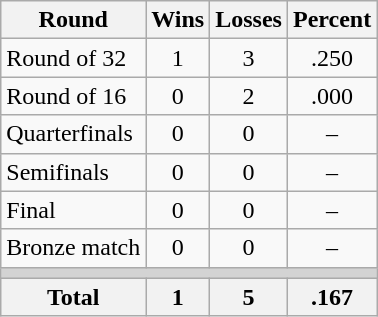<table class=wikitable>
<tr>
<th>Round</th>
<th>Wins</th>
<th>Losses</th>
<th>Percent</th>
</tr>
<tr align=center>
<td align=left>Round of 32</td>
<td>1</td>
<td>3</td>
<td>.250</td>
</tr>
<tr align=center>
<td align=left>Round of 16</td>
<td>0</td>
<td>2</td>
<td>.000</td>
</tr>
<tr align=center>
<td align=left>Quarterfinals</td>
<td>0</td>
<td>0</td>
<td>–</td>
</tr>
<tr align=center>
<td align=left>Semifinals</td>
<td>0</td>
<td>0</td>
<td>–</td>
</tr>
<tr align=center>
<td align=left>Final</td>
<td>0</td>
<td>0</td>
<td>–</td>
</tr>
<tr align=center>
<td align=left>Bronze match</td>
<td>0</td>
<td>0</td>
<td>–</td>
</tr>
<tr>
<td colspan=4 bgcolor=lightgray></td>
</tr>
<tr>
<th>Total</th>
<th>1</th>
<th>5</th>
<th>.167</th>
</tr>
</table>
